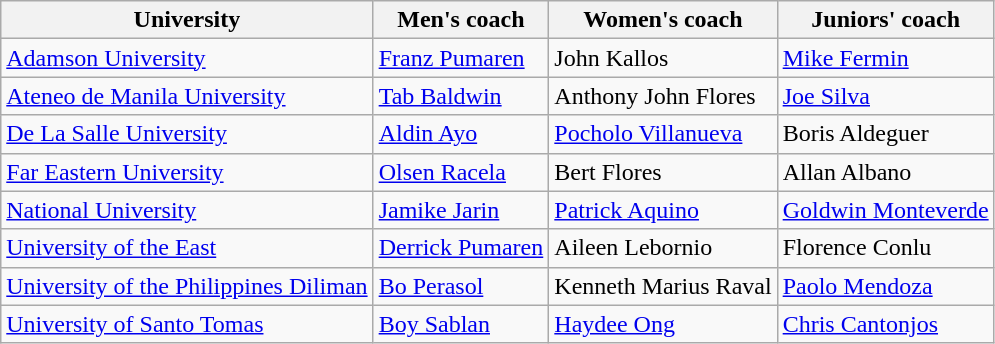<table class=wikitable>
<tr>
<th>University</th>
<th>Men's coach</th>
<th>Women's coach</th>
<th>Juniors' coach</th>
</tr>
<tr>
<td><a href='#'>Adamson University</a></td>
<td><a href='#'>Franz Pumaren</a></td>
<td>John Kallos</td>
<td><a href='#'>Mike Fermin</a></td>
</tr>
<tr>
<td><a href='#'>Ateneo de Manila University</a></td>
<td><a href='#'>Tab Baldwin</a></td>
<td>Anthony John Flores</td>
<td><a href='#'>Joe Silva</a></td>
</tr>
<tr>
<td><a href='#'>De La Salle University</a></td>
<td><a href='#'>Aldin Ayo</a></td>
<td><a href='#'>Pocholo Villanueva</a></td>
<td>Boris Aldeguer</td>
</tr>
<tr>
<td><a href='#'>Far Eastern University</a></td>
<td><a href='#'>Olsen Racela</a></td>
<td>Bert Flores</td>
<td>Allan Albano</td>
</tr>
<tr>
<td><a href='#'>National University</a></td>
<td><a href='#'>Jamike Jarin</a></td>
<td><a href='#'>Patrick Aquino</a></td>
<td><a href='#'>Goldwin Monteverde</a></td>
</tr>
<tr>
<td><a href='#'>University of the East</a></td>
<td><a href='#'>Derrick Pumaren</a></td>
<td>Aileen Lebornio</td>
<td>Florence Conlu</td>
</tr>
<tr>
<td><a href='#'>University of the Philippines Diliman</a></td>
<td><a href='#'>Bo Perasol</a></td>
<td>Kenneth Marius Raval</td>
<td><a href='#'>Paolo Mendoza</a></td>
</tr>
<tr>
<td><a href='#'>University of Santo Tomas</a></td>
<td><a href='#'>Boy Sablan</a></td>
<td><a href='#'>Haydee Ong</a></td>
<td><a href='#'>Chris Cantonjos</a></td>
</tr>
</table>
